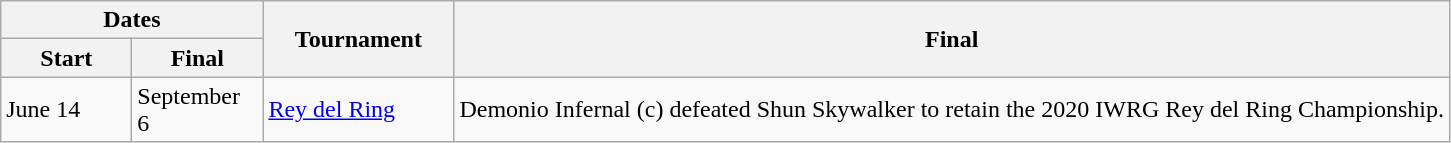<table class="wikitable">
<tr>
<th colspan=2>Dates</th>
<th rowspan=2 scope="col" style="width: 120px;">Tournament</th>
<th rowspan=2>Final</th>
</tr>
<tr>
<th scope="col" style="width: 80px;">Start</th>
<th scope="col" style="width: 80px;">Final</th>
</tr>
<tr>
<td>June 14</td>
<td>September 6</td>
<td><a href='#'>Rey del Ring</a></td>
<td>Demonio Infernal (c) defeated Shun Skywalker to retain the 2020 IWRG Rey del Ring Championship.</td>
</tr>
</table>
